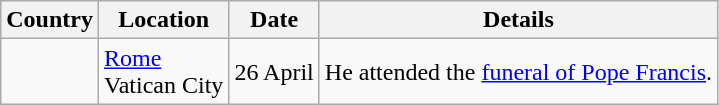<table class="wikitable sortable">
<tr>
<th>Country</th>
<th>Location</th>
<th>Date</th>
<th>Details</th>
</tr>
<tr>
<td><br></td>
<td><a href='#'>Rome</a><br>Vatican City</td>
<td>26 April</td>
<td>He attended the <a href='#'>funeral of Pope Francis</a>. </td>
</tr>
</table>
